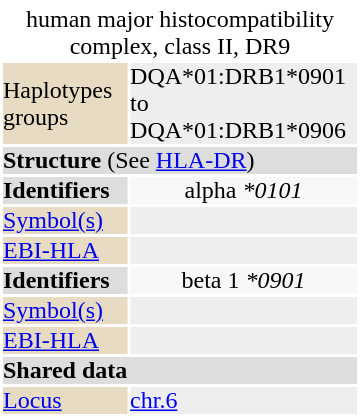<table id="drugInfoBox" style="float: right; clear: right; margin: 0 0 0.5em 1em; background: #ffffff;" class="toccolours" border=0 cellpadding=0 align=right width="240px">
<tr>
<td align="center" colspan="2"></td>
</tr>
<tr>
<td align="center" colspan="2"><div>human major histocompatibility complex, class II, DR9</div></td>
</tr>
<tr>
<td bgcolor="#e7dcc3">Haplotypes groups</td>
<td bgcolor="#eeeeee">DQA*01:DRB1*0901 to<br>DQA*01:DRB1*0906</td>
</tr>
<tr>
<td colspan="2" bgcolor="#dddddd"><strong>Structure</strong> (See <a href='#'>HLA-DR</a>)</td>
</tr>
<tr style="background:#f8f8f8">
<td bgcolor="#dddddd"><strong>Identifiers</strong></td>
<td align="center"><div>alpha <em>*0101</em></div></td>
</tr>
<tr>
<td bgcolor="#e7dcc3"><a href='#'>Symbol(s)</a></td>
<td bgcolor="#eeeeee"></td>
</tr>
<tr>
<td bgcolor="#e7dcc3"><a href='#'>EBI-HLA</a></td>
<td bgcolor="#eeeeee"></td>
</tr>
<tr style="background:#f8f8f8">
<td bgcolor="#dddddd"><strong>Identifiers</strong></td>
<td align="center"><div>beta 1 <em>*0901</em></div></td>
</tr>
<tr>
<td bgcolor="#e7dcc3"><a href='#'>Symbol(s)</a></td>
<td bgcolor="#eeeeee"></td>
</tr>
<tr>
<td bgcolor="#e7dcc3"><a href='#'>EBI-HLA</a></td>
<td bgcolor="#eeeeee"> </td>
</tr>
<tr>
<td colspan="2" bgcolor="#dddddd"><strong>Shared data</strong></td>
</tr>
<tr>
<td bgcolor="#e7dcc3"><a href='#'>Locus</a></td>
<td bgcolor="#eeeeee"><a href='#'>chr.6</a> <em></em></td>
</tr>
<tr>
</tr>
</table>
